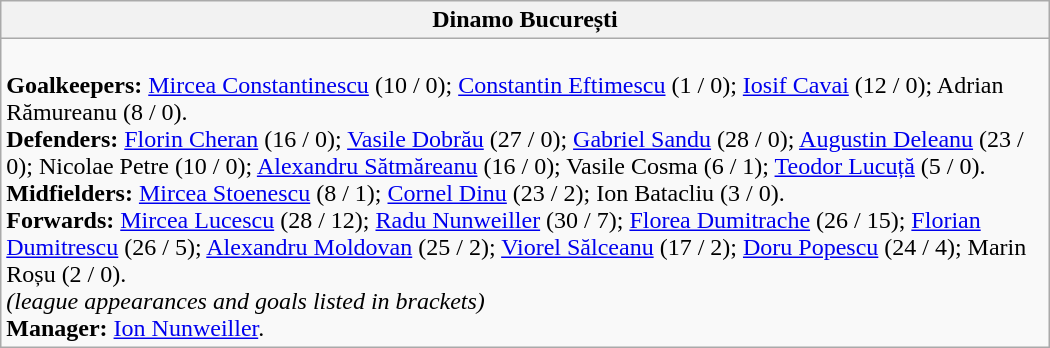<table class="wikitable" style="width:700px">
<tr>
<th>Dinamo București</th>
</tr>
<tr>
<td><br><strong>Goalkeepers:</strong> <a href='#'>Mircea Constantinescu</a> (10 / 0); <a href='#'>Constantin Eftimescu</a> (1 / 0); <a href='#'>Iosif Cavai</a> (12 / 0); Adrian Rămureanu (8 / 0).<br>
<strong>Defenders:</strong> <a href='#'>Florin Cheran</a> (16 / 0); <a href='#'>Vasile Dobrău</a> (27 / 0); <a href='#'>Gabriel Sandu</a> (28 / 0); <a href='#'>Augustin Deleanu</a> (23 / 0); Nicolae Petre (10 / 0); <a href='#'>Alexandru Sătmăreanu</a> (16 / 0); Vasile Cosma (6 / 1); <a href='#'>Teodor Lucuță</a> (5 / 0).<br>
<strong>Midfielders:</strong>  <a href='#'>Mircea Stoenescu</a> (8 / 1); <a href='#'>Cornel Dinu</a> (23 / 2); Ion Batacliu (3 / 0).<br>
<strong>Forwards:</strong> <a href='#'>Mircea Lucescu</a> (28 / 12); <a href='#'>Radu Nunweiller</a> (30 / 7); <a href='#'>Florea Dumitrache</a> (26 / 15); <a href='#'>Florian Dumitrescu</a> (26 / 5); <a href='#'>Alexandru Moldovan</a> (25 / 2); <a href='#'>Viorel Sălceanu</a> (17 / 2); <a href='#'>Doru Popescu</a> (24 / 4); Marin Roșu (2 / 0).
<br><em>(league appearances and goals listed in brackets)</em><br><strong>Manager:</strong> <a href='#'>Ion Nunweiller</a>.</td>
</tr>
</table>
